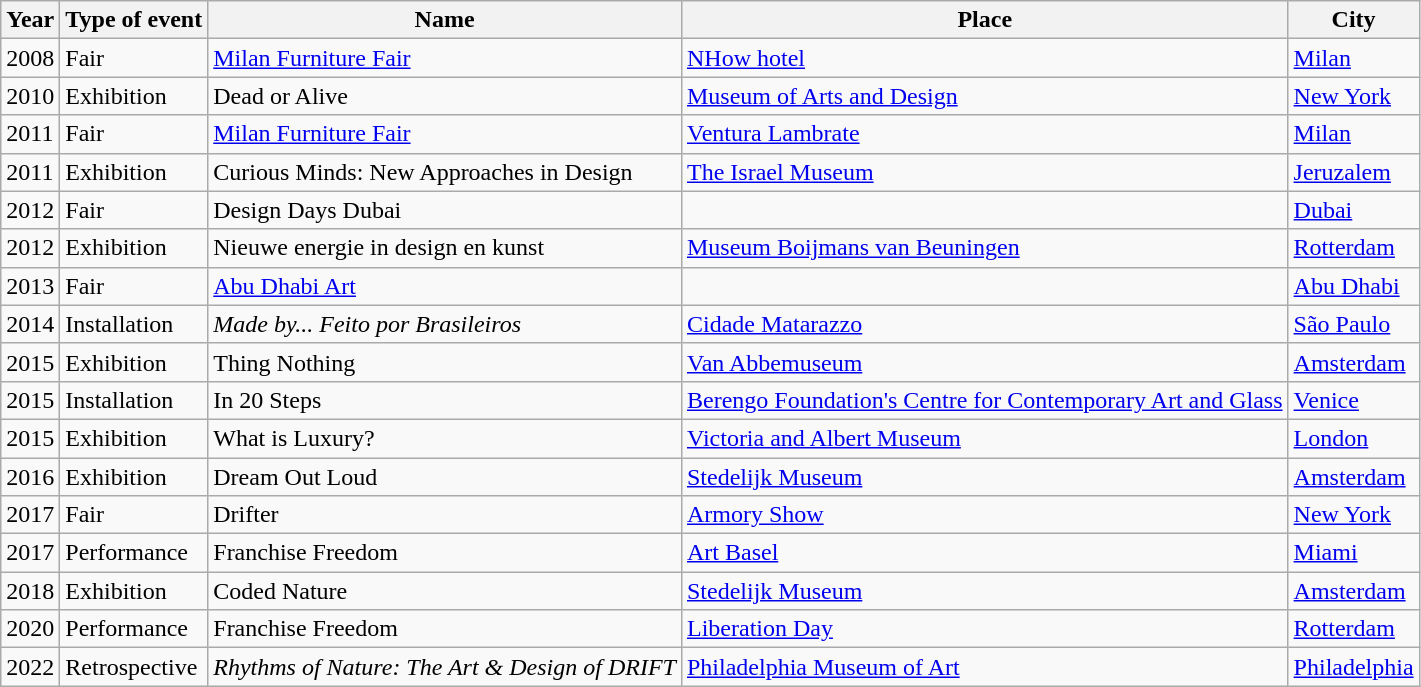<table class="sortable wikitable">
<tr>
<th>Year</th>
<th>Type of event</th>
<th>Name</th>
<th>Place</th>
<th>City</th>
</tr>
<tr>
<td>2008</td>
<td>Fair</td>
<td><a href='#'>Milan Furniture Fair</a></td>
<td><a href='#'>NHow hotel</a></td>
<td><a href='#'>Milan</a></td>
</tr>
<tr>
<td>2010</td>
<td>Exhibition</td>
<td>Dead or Alive</td>
<td><a href='#'>Museum of Arts and Design</a></td>
<td><a href='#'>New York</a></td>
</tr>
<tr>
<td>2011</td>
<td>Fair</td>
<td><a href='#'>Milan Furniture Fair</a></td>
<td><a href='#'>Ventura Lambrate</a></td>
<td><a href='#'>Milan</a></td>
</tr>
<tr>
<td>2011</td>
<td>Exhibition</td>
<td>Curious Minds: New Approaches in Design</td>
<td><a href='#'>The Israel Museum</a></td>
<td><a href='#'>Jeruzalem</a></td>
</tr>
<tr>
<td>2012</td>
<td>Fair</td>
<td>Design Days Dubai</td>
<td></td>
<td><a href='#'>Dubai</a></td>
</tr>
<tr>
<td>2012</td>
<td>Exhibition</td>
<td>Nieuwe energie in design en kunst</td>
<td><a href='#'>Museum Boijmans van Beuningen</a></td>
<td><a href='#'>Rotterdam</a></td>
</tr>
<tr>
<td>2013</td>
<td>Fair</td>
<td><a href='#'>Abu Dhabi Art</a></td>
<td></td>
<td><a href='#'>Abu Dhabi</a></td>
</tr>
<tr>
<td>2014</td>
<td>Installation</td>
<td><em>Made by... Feito por Brasileiros</em></td>
<td><a href='#'>Cidade Matarazzo</a></td>
<td><a href='#'>São Paulo</a></td>
</tr>
<tr>
<td>2015</td>
<td>Exhibition</td>
<td>Thing Nothing</td>
<td><a href='#'>Van Abbemuseum</a></td>
<td><a href='#'>Amsterdam</a></td>
</tr>
<tr>
<td>2015</td>
<td>Installation</td>
<td>In 20 Steps</td>
<td><a href='#'>Berengo Foundation's Centre for Contemporary Art and Glass</a></td>
<td><a href='#'>Venice</a></td>
</tr>
<tr>
<td>2015</td>
<td>Exhibition</td>
<td>What is Luxury?</td>
<td><a href='#'>Victoria and Albert Museum</a></td>
<td><a href='#'>London</a></td>
</tr>
<tr>
<td>2016</td>
<td>Exhibition</td>
<td>Dream Out Loud</td>
<td><a href='#'>Stedelijk Museum</a></td>
<td><a href='#'>Amsterdam</a></td>
</tr>
<tr>
<td>2017</td>
<td>Fair</td>
<td>Drifter</td>
<td><a href='#'>Armory Show</a></td>
<td><a href='#'>New York</a></td>
</tr>
<tr>
<td>2017</td>
<td>Performance</td>
<td>Franchise Freedom</td>
<td><a href='#'>Art Basel</a></td>
<td><a href='#'>Miami</a></td>
</tr>
<tr>
<td>2018</td>
<td>Exhibition</td>
<td>Coded Nature</td>
<td><a href='#'>Stedelijk Museum</a></td>
<td><a href='#'>Amsterdam</a></td>
</tr>
<tr>
<td>2020</td>
<td>Performance</td>
<td>Franchise Freedom</td>
<td><a href='#'>Liberation Day</a></td>
<td><a href='#'>Rotterdam</a></td>
</tr>
<tr>
<td>2022</td>
<td>Retrospective</td>
<td><em>Rhythms of Nature: The Art & Design of DRIFT</em></td>
<td><a href='#'>Philadelphia Museum of Art</a></td>
<td><a href='#'>Philadelphia</a></td>
</tr>
</table>
